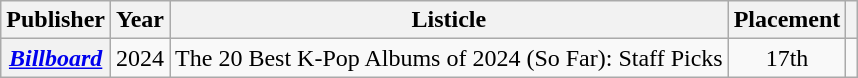<table class="wikitable plainrowheaders sortable" style="text-align:center">
<tr>
<th scope="col">Publisher</th>
<th scope="col">Year</th>
<th scope="col">Listicle</th>
<th scope="col">Placement</th>
<th scope="col" class="unsortable"></th>
</tr>
<tr>
<th scope="row"><em><a href='#'>Billboard</a></em></th>
<td>2024</td>
<td style="text-align:left">The 20 Best K-Pop Albums of 2024 (So Far): Staff Picks</td>
<td>17th</td>
<td></td>
</tr>
</table>
